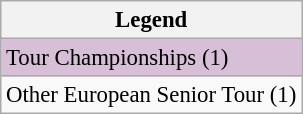<table class="wikitable" style="font-size:95%;">
<tr>
<th>Legend</th>
</tr>
<tr style="background:thistle;">
<td>Tour Championships (1)</td>
</tr>
<tr>
<td>Other European Senior Tour (1)</td>
</tr>
</table>
